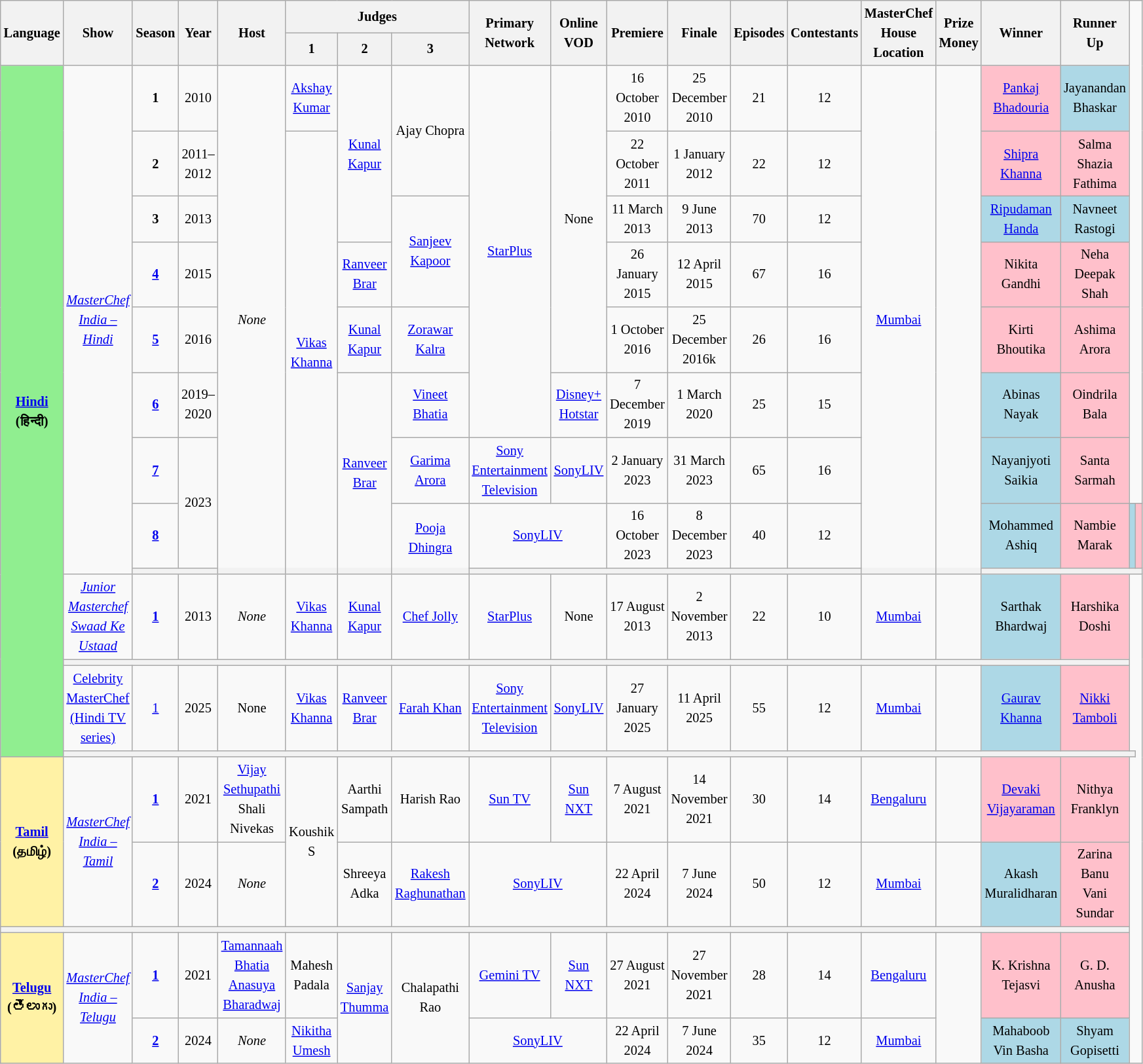<table class="wikitable sortable" style="text-align:center;font-size: 85%;  line-height:20px; width:80%;">
<tr>
<th rowspan="2">Language</th>
<th rowspan="2">Show</th>
<th rowspan="2">Season</th>
<th rowspan="2">Year</th>
<th rowspan="2">Host</th>
<th colspan="3">Judges</th>
<th rowspan="2">Primary Network</th>
<th rowspan="2">Online VOD</th>
<th rowspan="2">Premiere</th>
<th rowspan="2">Finale</th>
<th rowspan="2">Episodes</th>
<th rowspan="2">Contestants</th>
<th rowspan="2">MasterChef House Location</th>
<th rowspan="2">Prize Money</th>
<th rowspan="2">Winner</th>
<th rowspan="2">Runner Up</th>
</tr>
<tr>
<th>1</th>
<th>2</th>
<th>3</th>
</tr>
<tr>
<td rowspan="13" style="background: #90EE90;"><strong><a href='#'>Hindi</a></strong><br><strong>(हिन्दी)</strong></td>
<td rowspan="9"><em><a href='#'>MasterChef India – Hindi</a></em></td>
<td><strong>1</strong></td>
<td>2010</td>
<td rowspan="9"><em>None</em></td>
<td><a href='#'>Akshay Kumar</a></td>
<td rowspan="3"><a href='#'>Kunal Kapur</a></td>
<td rowspan="2">Ajay Chopra</td>
<td rowspan="6"><a href='#'>StarPlus</a></td>
<td rowspan="5">None</td>
<td>16 October 2010</td>
<td>25 December 2010</td>
<td>21</td>
<td>12</td>
<td rowspan="9"><a href='#'>Mumbai</a></td>
<td rowspan="9"></td>
<td style="background:pink;"><a href='#'>Pankaj Bhadouria</a></td>
<td style="background:lightblue;">Jayanandan Bhaskar</td>
</tr>
<tr>
<td><strong>2</strong></td>
<td>2011–2012</td>
<td rowspan="8"><a href='#'>Vikas Khanna</a></td>
<td>22 October 2011</td>
<td>1 January 2012</td>
<td>22</td>
<td>12</td>
<td style="background:pink;"><a href='#'>Shipra Khanna</a></td>
<td style="background:pink;">Salma Shazia Fathima</td>
</tr>
<tr>
<td><strong>3</strong></td>
<td>2013</td>
<td rowspan="2"><a href='#'>Sanjeev Kapoor</a></td>
<td>11 March 2013</td>
<td>9 June 2013</td>
<td>70</td>
<td>12</td>
<td style="background:lightblue;"><a href='#'>Ripudaman Handa</a></td>
<td style="background:lightblue;">Navneet Rastogi</td>
</tr>
<tr>
<td><strong><a href='#'>4</a></strong></td>
<td>2015</td>
<td><a href='#'>Ranveer Brar</a></td>
<td>26 January 2015</td>
<td>12 April 2015</td>
<td>67</td>
<td>16</td>
<td style="background:pink;">Nikita Gandhi</td>
<td style="background:pink;">Neha Deepak Shah</td>
</tr>
<tr>
<td><strong><a href='#'>5</a></strong></td>
<td>2016</td>
<td><a href='#'>Kunal Kapur</a></td>
<td><a href='#'>Zorawar Kalra</a></td>
<td>1 October 2016</td>
<td>25 December 2016k</td>
<td>26</td>
<td>16</td>
<td style="background:pink;">Kirti Bhoutika</td>
<td style="background:pink;">Ashima Arora</td>
</tr>
<tr>
<td><strong><a href='#'>6</a></strong></td>
<td>2019–2020</td>
<td rowspan="4"><a href='#'>Ranveer Brar</a></td>
<td><a href='#'>Vineet Bhatia</a></td>
<td><a href='#'>Disney+ Hotstar</a></td>
<td>7 December 2019</td>
<td>1 March 2020</td>
<td>25</td>
<td>15</td>
<td style="background:lightblue;">Abinas Nayak</td>
<td style="background:pink;">Oindrila Bala</td>
</tr>
<tr>
<td><strong><a href='#'>7</a></strong></td>
<td rowspan="2">2023</td>
<td><a href='#'>Garima Arora</a></td>
<td><a href='#'>Sony Entertainment Television</a></td>
<td><a href='#'>SonyLIV</a></td>
<td>2 January 2023</td>
<td>31 March 2023</td>
<td>65</td>
<td>16</td>
<td style="background:lightblue;">Nayanjyoti Saikia</td>
<td style="background:pink;">Santa Sarmah</td>
</tr>
<tr>
<td><strong><a href='#'>8</a></strong></td>
<td rowspan="2"><a href='#'>Pooja Dhingra</a></td>
<td colspan="2"><a href='#'>SonyLIV</a></td>
<td>16 October 2023</td>
<td>8 December 2023</td>
<td>40</td>
<td>12</td>
<td bgcolor=lightblue>Mohammed Ashiq</td>
<td Bgcolor=pink>Nambie Marak</td>
<td bgcolor=lightBlue></td>
<td Bgcolor=Pink></td>
</tr>
<tr>
<th colspan="18"></th>
</tr>
<tr>
<td><em><a href='#'>Junior Masterchef Swaad Ke Ustaad</a></em></td>
<td><a href='#'><strong>1</strong></a></td>
<td>2013</td>
<td><em>None</em></td>
<td><a href='#'>Vikas Khanna</a></td>
<td><a href='#'>Kunal Kapur</a></td>
<td><a href='#'>Chef Jolly</a></td>
<td><a href='#'>StarPlus</a></td>
<td>None</td>
<td>17 August 2013</td>
<td>2 November 2013</td>
<td>22</td>
<td>10</td>
<td><a href='#'>Mumbai</a></td>
<td></td>
<td style="background:lightblue;">Sarthak Bhardwaj</td>
<td style="background:pink;">Harshika Doshi</td>
</tr>
<tr>
<th colspan="17"></th>
</tr>
<tr>
<td><a href='#'>Celebrity MasterChef (Hindi TV series)</a></td>
<td><a href='#'>1</a></td>
<td>2025</td>
<td>None</td>
<td><a href='#'>Vikas Khanna</a></td>
<td><a href='#'>Ranveer Brar</a></td>
<td><a href='#'>Farah Khan</a></td>
<td><a href='#'>Sony Entertainment Television</a></td>
<td><a href='#'>SonyLIV</a></td>
<td>27 January 2025</td>
<td>11 April 2025</td>
<td>55</td>
<td>12</td>
<td><a href='#'>Mumbai</a></td>
<td></td>
<td style="background:lightblue;"><a href='#'>Gaurav Khanna</a></td>
<td style="background:pink;"><a href='#'>Nikki Tamboli</a></td>
</tr>
<tr>
<th colspan="18"></th>
</tr>
<tr>
<td rowspan="2" style="background: #fff2a5;"><strong><a href='#'>Tamil</a></strong><br><strong>(தமிழ்)</strong></td>
<td rowspan="2"><em><a href='#'>MasterChef India – Tamil</a></em></td>
<td><a href='#'><strong>1</strong></a></td>
<td>2021</td>
<td><a href='#'>Vijay Sethupathi</a><br>Shali Nivekas</td>
<td rowspan="2">Koushik S</td>
<td>Aarthi Sampath</td>
<td>Harish Rao</td>
<td><a href='#'>Sun TV</a></td>
<td><a href='#'>Sun NXT</a></td>
<td>7 August 2021</td>
<td>14 November 2021</td>
<td>30</td>
<td>14</td>
<td><a href='#'>Bengaluru</a></td>
<td></td>
<td style="background:pink;"><a href='#'>Devaki Vijayaraman</a></td>
<td style="background:pink;">Nithya Franklyn</td>
</tr>
<tr>
<td><a href='#'><strong>2</strong></a></td>
<td>2024</td>
<td><em>None</em></td>
<td>Shreeya Adka</td>
<td><a href='#'>Rakesh Raghunathan</a></td>
<td colspan="2"><a href='#'>SonyLIV</a></td>
<td>22 April 2024</td>
<td>7 June 2024</td>
<td>50</td>
<td>12</td>
<td><a href='#'>Mumbai</a></td>
<td></td>
<td style="background:lightblue;">Akash Muralidharan</td>
<td style="background:pink;">Zarina Banu<br>Vani Sundar</td>
</tr>
<tr>
<th colspan="18"></th>
</tr>
<tr>
<td rowspan="2" style="background: #fff2a5;"><strong><a href='#'>Telugu</a></strong><br><strong>(తెలుగు)</strong></td>
<td rowspan="2"><em><a href='#'>MasterChef India – Telugu</a></em></td>
<td><a href='#'><strong>1</strong></a></td>
<td>2021</td>
<td><a href='#'>Tamannaah Bhatia</a><br><a href='#'>Anasuya Bharadwaj</a></td>
<td>Mahesh Padala</td>
<td rowspan="2"><a href='#'>Sanjay Thumma</a></td>
<td rowspan="2">Chalapathi Rao</td>
<td><a href='#'>Gemini TV</a></td>
<td><a href='#'>Sun NXT</a></td>
<td>27 August 2021</td>
<td>27 November 2021</td>
<td>28</td>
<td>14</td>
<td><a href='#'>Bengaluru</a></td>
<td rowspan="2"></td>
<td style="background:pink;">K. Krishna Tejasvi</td>
<td style="background:pink;">G. D. Anusha</td>
</tr>
<tr>
<td><a href='#'><strong>2</strong></a></td>
<td>2024</td>
<td><em>None</em></td>
<td><a href='#'>Nikitha Umesh</a></td>
<td colspan="2"><a href='#'>SonyLIV</a></td>
<td>22 April 2024</td>
<td>7 June 2024</td>
<td>35</td>
<td>12</td>
<td><a href='#'>Mumbai</a></td>
<td style="background:lightblue;">Mahaboob Vin Basha</td>
<td style="background:lightblue;">Shyam Gopisetti</td>
</tr>
</table>
